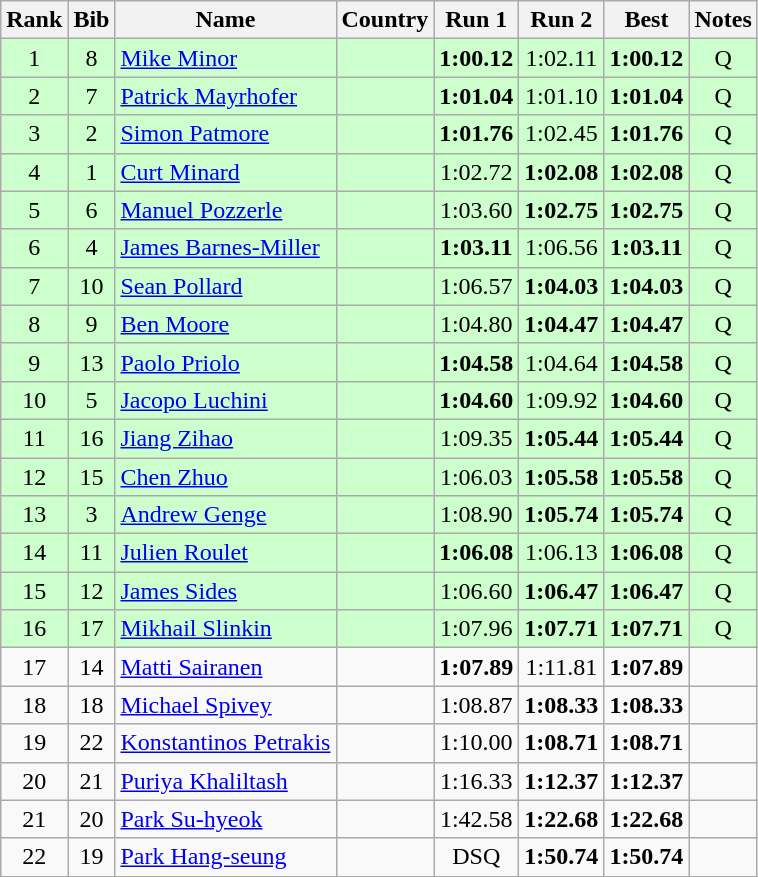<table class="wikitable sortable" style="text-align:center">
<tr>
<th>Rank</th>
<th>Bib</th>
<th>Name</th>
<th>Country</th>
<th>Run 1</th>
<th>Run 2</th>
<th>Best</th>
<th>Notes</th>
</tr>
<tr bgcolor="ccffcc">
<td>1</td>
<td>8</td>
<td align="left"><a href='#'>Mike Minor</a></td>
<td align="left"></td>
<td><strong>1:00.12</strong></td>
<td>1:02.11</td>
<td><strong>1:00.12</strong></td>
<td>Q</td>
</tr>
<tr bgcolor="ccffcc">
<td>2</td>
<td>7</td>
<td align="left"><a href='#'>Patrick Mayrhofer</a></td>
<td align="left"></td>
<td><strong>1:01.04</strong></td>
<td>1:01.10</td>
<td><strong>1:01.04</strong></td>
<td>Q</td>
</tr>
<tr bgcolor="ccffcc">
<td>3</td>
<td>2</td>
<td align="left"><a href='#'>Simon Patmore</a></td>
<td align="left"></td>
<td><strong>1:01.76</strong></td>
<td>1:02.45</td>
<td><strong>1:01.76</strong></td>
<td>Q</td>
</tr>
<tr bgcolor="ccffcc">
<td>4</td>
<td>1</td>
<td align="left"><a href='#'>Curt Minard</a></td>
<td align="left"></td>
<td>1:02.72</td>
<td><strong>1:02.08</strong></td>
<td><strong>1:02.08</strong></td>
<td>Q</td>
</tr>
<tr bgcolor="ccffcc">
<td>5</td>
<td>6</td>
<td align="left"><a href='#'>Manuel Pozzerle</a></td>
<td align="left"></td>
<td>1:03.60</td>
<td><strong>1:02.75</strong></td>
<td><strong>1:02.75</strong></td>
<td>Q</td>
</tr>
<tr bgcolor="ccffcc">
<td>6</td>
<td>4</td>
<td align="left"><a href='#'>James Barnes-Miller</a></td>
<td align="left"></td>
<td><strong>1:03.11</strong></td>
<td>1:06.56</td>
<td><strong>1:03.11</strong></td>
<td>Q</td>
</tr>
<tr bgcolor="ccffcc">
<td>7</td>
<td>10</td>
<td align="left"><a href='#'>Sean Pollard</a></td>
<td align="left"></td>
<td>1:06.57</td>
<td><strong>1:04.03</strong></td>
<td><strong>1:04.03</strong></td>
<td>Q</td>
</tr>
<tr bgcolor="ccffcc">
<td>8</td>
<td>9</td>
<td align="left"><a href='#'>Ben Moore</a></td>
<td align="left"></td>
<td>1:04.80</td>
<td><strong>1:04.47</strong></td>
<td><strong>1:04.47</strong></td>
<td>Q</td>
</tr>
<tr bgcolor="ccffcc">
<td>9</td>
<td>13</td>
<td align="left"><a href='#'>Paolo Priolo</a></td>
<td align="left"></td>
<td><strong>1:04.58</strong></td>
<td>1:04.64</td>
<td><strong>1:04.58</strong></td>
<td>Q</td>
</tr>
<tr bgcolor="ccffcc">
<td>10</td>
<td>5</td>
<td align="left"><a href='#'>Jacopo Luchini</a></td>
<td align="left"></td>
<td><strong>1:04.60</strong></td>
<td>1:09.92</td>
<td><strong>1:04.60</strong></td>
<td>Q</td>
</tr>
<tr bgcolor="ccffcc">
<td>11</td>
<td>16</td>
<td align="left"><a href='#'>Jiang Zihao</a></td>
<td align="left"></td>
<td>1:09.35</td>
<td><strong>1:05.44</strong></td>
<td><strong>1:05.44</strong></td>
<td>Q</td>
</tr>
<tr bgcolor="ccffcc">
<td>12</td>
<td>15</td>
<td align="left"><a href='#'>Chen Zhuo</a></td>
<td align="left"></td>
<td>1:06.03</td>
<td><strong>1:05.58</strong></td>
<td><strong>1:05.58</strong></td>
<td>Q</td>
</tr>
<tr bgcolor="ccffcc">
<td>13</td>
<td>3</td>
<td align="left"><a href='#'>Andrew Genge</a></td>
<td align="left"></td>
<td>1:08.90</td>
<td><strong>1:05.74</strong></td>
<td><strong>1:05.74</strong></td>
<td>Q</td>
</tr>
<tr bgcolor="ccffcc">
<td>14</td>
<td>11</td>
<td align="left"><a href='#'>Julien Roulet</a></td>
<td align="left"></td>
<td><strong>1:06.08</strong></td>
<td>1:06.13</td>
<td><strong>1:06.08</strong></td>
<td>Q</td>
</tr>
<tr bgcolor="ccffcc">
<td>15</td>
<td>12</td>
<td align="left"><a href='#'>James Sides</a></td>
<td align="left"></td>
<td>1:06.60</td>
<td><strong>1:06.47</strong></td>
<td><strong>1:06.47</strong></td>
<td>Q</td>
</tr>
<tr bgcolor="ccffcc">
<td>16</td>
<td>17</td>
<td align="left"><a href='#'>Mikhail Slinkin</a></td>
<td align="left"></td>
<td>1:07.96</td>
<td><strong>1:07.71</strong></td>
<td><strong>1:07.71</strong></td>
<td>Q</td>
</tr>
<tr>
<td>17</td>
<td>14</td>
<td align="left"><a href='#'>Matti Sairanen</a></td>
<td align="left"></td>
<td><strong>1:07.89</strong></td>
<td>1:11.81</td>
<td><strong>1:07.89</strong></td>
<td></td>
</tr>
<tr>
<td>18</td>
<td>18</td>
<td align=left><a href='#'>Michael Spivey</a></td>
<td align=left></td>
<td>1:08.87</td>
<td><strong>1:08.33</strong></td>
<td><strong>1:08.33</strong></td>
<td></td>
</tr>
<tr>
<td>19</td>
<td>22</td>
<td align="left"><a href='#'>Konstantinos Petrakis</a></td>
<td align="left"></td>
<td>1:10.00</td>
<td><strong>1:08.71</strong></td>
<td><strong>1:08.71</strong></td>
<td></td>
</tr>
<tr>
<td>20</td>
<td>21</td>
<td align="left"><a href='#'>Puriya Khaliltash</a></td>
<td align="left"></td>
<td>1:16.33</td>
<td><strong>1:12.37</strong></td>
<td><strong>1:12.37</strong></td>
<td></td>
</tr>
<tr>
<td>21</td>
<td>20</td>
<td align="left"><a href='#'>Park Su-hyeok</a></td>
<td align="left"></td>
<td>1:42.58</td>
<td><strong>1:22.68</strong></td>
<td><strong>1:22.68</strong></td>
<td></td>
</tr>
<tr>
<td>22</td>
<td>19</td>
<td align="left"><a href='#'>Park Hang-seung</a></td>
<td align="left"></td>
<td>DSQ</td>
<td><strong>1:50.74</strong></td>
<td><strong>1:50.74</strong></td>
<td></td>
</tr>
</table>
